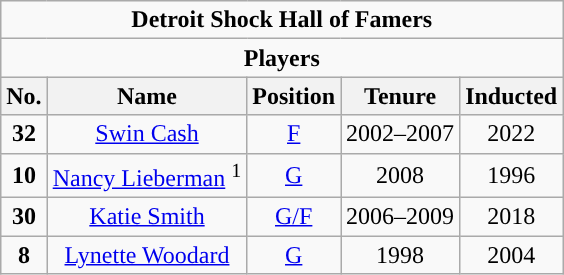<table class="wikitable" style="text-align:center">
<tr>
<td colspan="10"><strong>Detroit Shock Hall of Famers</strong></td>
</tr>
<tr>
<td colspan="10"><strong>Players</strong></td>
</tr>
<tr>
<th>No.</th>
<th>Name</th>
<th>Position</th>
<th>Tenure</th>
<th>Inducted</th>
</tr>
<tr>
<td><strong>32</strong></td>
<td><a href='#'>Swin Cash</a></td>
<td><a href='#'>F</a></td>
<td>2002–2007</td>
<td>2022</td>
</tr>
<tr>
<td><strong>10</strong></td>
<td><a href='#'>Nancy Lieberman</a> <sup>1</sup></td>
<td><a href='#'>G</a></td>
<td>2008</td>
<td>1996</td>
</tr>
<tr>
<td><strong>30</strong></td>
<td><a href='#'>Katie Smith</a></td>
<td><a href='#'>G/F</a></td>
<td>2006–2009</td>
<td>2018</td>
</tr>
<tr>
<td><strong>8</strong></td>
<td><a href='#'>Lynette Woodard</a></td>
<td><a href='#'>G</a></td>
<td>1998</td>
<td>2004</td>
</tr>
</table>
